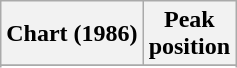<table class="wikitable plainrowheaders" style="text-align:center">
<tr>
<th scope="col">Chart (1986)</th>
<th scope="col">Peak<br>position</th>
</tr>
<tr>
</tr>
<tr>
</tr>
</table>
